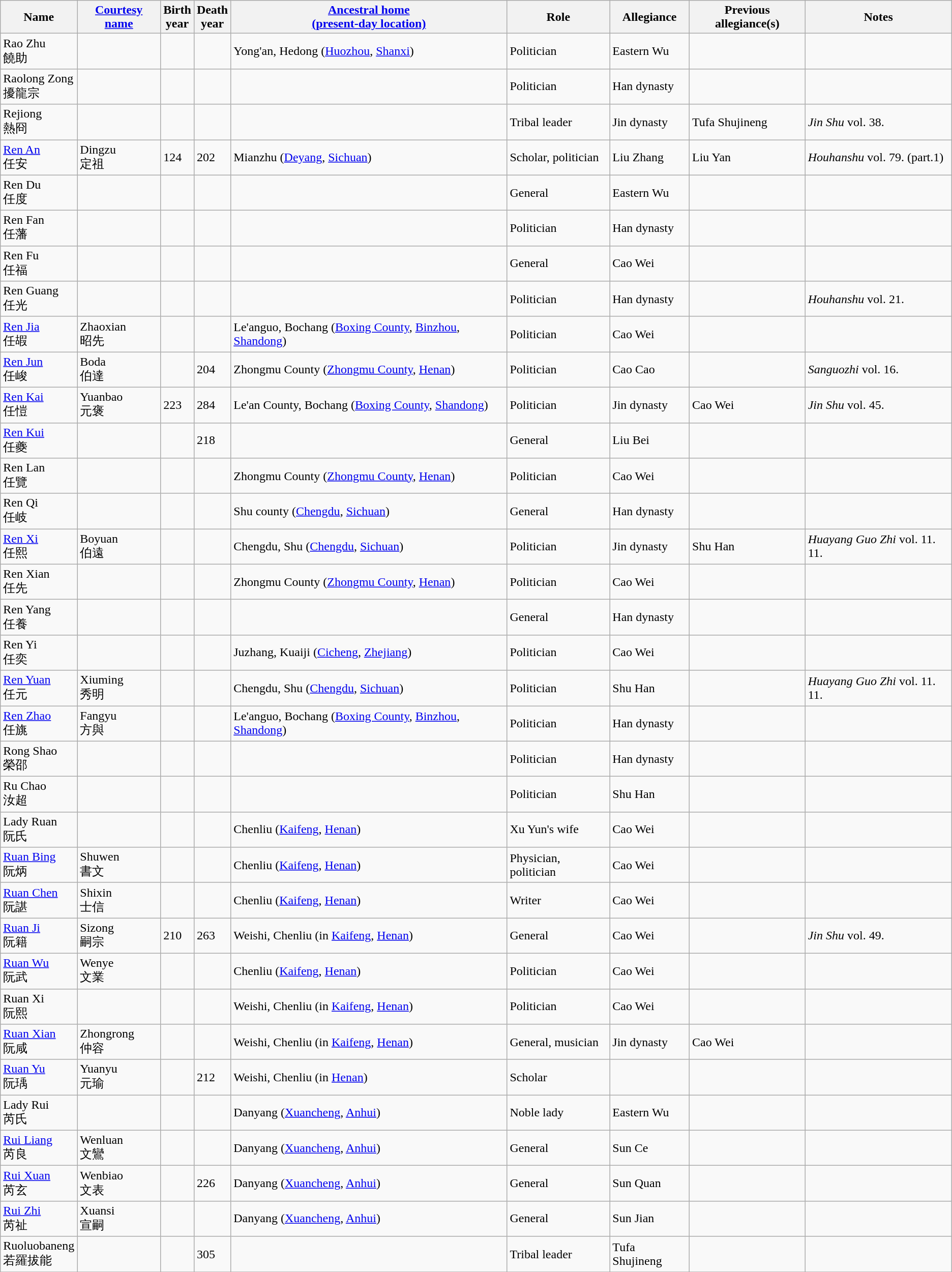<table class="wikitable sortable">
<tr>
<th>Name</th>
<th><a href='#'>Courtesy name</a></th>
<th>Birth<br>year</th>
<th>Death<br>year</th>
<th><a href='#'>Ancestral home<br>(present-day location)</a></th>
<th>Role</th>
<th>Allegiance</th>
<th>Previous allegiance(s)</th>
<th>Notes</th>
</tr>
<tr>
<td>Rao Zhu<br>饒助</td>
<td></td>
<td></td>
<td></td>
<td>Yong'an, Hedong (<a href='#'>Huozhou</a>, <a href='#'>Shanxi</a>)</td>
<td>Politician</td>
<td>Eastern Wu</td>
<td></td>
<td></td>
</tr>
<tr>
<td>Raolong Zong<br>擾龍宗</td>
<td></td>
<td></td>
<td></td>
<td></td>
<td>Politician</td>
<td>Han dynasty</td>
<td></td>
<td></td>
</tr>
<tr>
<td>Rejiong<br>熱冏</td>
<td></td>
<td></td>
<td></td>
<td></td>
<td>Tribal leader</td>
<td>Jin dynasty</td>
<td>Tufa Shujineng</td>
<td><em>Jin Shu</em> vol. 38.</td>
</tr>
<tr>
<td><a href='#'>Ren An</a><br>任安</td>
<td>Dingzu<br>定祖</td>
<td>124</td>
<td>202</td>
<td>Mianzhu (<a href='#'>Deyang</a>, <a href='#'>Sichuan</a>)</td>
<td>Scholar, politician</td>
<td>Liu Zhang</td>
<td>Liu Yan</td>
<td><em>Houhanshu</em> vol. 79. (part.1)</td>
</tr>
<tr>
<td>Ren Du<br>任度</td>
<td></td>
<td></td>
<td></td>
<td></td>
<td>General</td>
<td>Eastern Wu</td>
<td></td>
<td></td>
</tr>
<tr>
<td>Ren Fan<br>任藩</td>
<td></td>
<td></td>
<td></td>
<td></td>
<td>Politician</td>
<td>Han dynasty</td>
<td></td>
<td></td>
</tr>
<tr>
<td>Ren Fu<br>任福</td>
<td></td>
<td></td>
<td></td>
<td></td>
<td>General</td>
<td>Cao Wei</td>
<td></td>
<td></td>
</tr>
<tr>
<td>Ren Guang<br>任光</td>
<td></td>
<td></td>
<td></td>
<td></td>
<td>Politician</td>
<td>Han dynasty</td>
<td></td>
<td><em>Houhanshu</em> vol. 21.</td>
</tr>
<tr>
<td><a href='#'>Ren Jia</a><br>任嘏</td>
<td>Zhaoxian<br>昭先</td>
<td></td>
<td></td>
<td>Le'anguo, Bochang (<a href='#'>Boxing County</a>, <a href='#'>Binzhou</a>, <a href='#'>Shandong</a>)</td>
<td>Politician</td>
<td>Cao Wei</td>
<td></td>
<td></td>
</tr>
<tr>
<td><a href='#'>Ren Jun</a><br>任峻</td>
<td>Boda<br>伯達</td>
<td></td>
<td>204</td>
<td>Zhongmu County (<a href='#'>Zhongmu County</a>, <a href='#'>Henan</a>)</td>
<td>Politician</td>
<td>Cao Cao</td>
<td></td>
<td><em>Sanguozhi</em> vol. 16.</td>
</tr>
<tr>
<td><a href='#'>Ren Kai</a><br>任愷</td>
<td>Yuanbao<br>元褒</td>
<td>223</td>
<td>284</td>
<td>Le'an County, Bochang (<a href='#'>Boxing County</a>, <a href='#'>Shandong</a>)</td>
<td>Politician</td>
<td>Jin dynasty</td>
<td>Cao Wei</td>
<td><em>Jin Shu</em> vol. 45.</td>
</tr>
<tr>
<td><a href='#'>Ren Kui</a><br>任夔</td>
<td></td>
<td></td>
<td>218</td>
<td></td>
<td>General</td>
<td>Liu Bei</td>
<td></td>
<td></td>
</tr>
<tr>
<td>Ren Lan<br>任覽</td>
<td></td>
<td></td>
<td></td>
<td>Zhongmu County (<a href='#'>Zhongmu County</a>, <a href='#'>Henan</a>)</td>
<td>Politician</td>
<td>Cao Wei</td>
<td></td>
<td></td>
</tr>
<tr>
<td>Ren Qi<br>任岐</td>
<td></td>
<td></td>
<td></td>
<td>Shu county (<a href='#'>Chengdu</a>, <a href='#'>Sichuan</a>)</td>
<td>General</td>
<td>Han dynasty</td>
<td></td>
<td></td>
</tr>
<tr>
<td><a href='#'>Ren Xi</a><br>任熙</td>
<td>Boyuan<br>伯遠</td>
<td></td>
<td></td>
<td>Chengdu, Shu (<a href='#'>Chengdu</a>, <a href='#'>Sichuan</a>)</td>
<td>Politician</td>
<td>Jin dynasty</td>
<td>Shu Han</td>
<td><em>Huayang Guo Zhi</em> vol. 11. 11.</td>
</tr>
<tr>
<td>Ren Xian<br>任先</td>
<td></td>
<td></td>
<td></td>
<td>Zhongmu County (<a href='#'>Zhongmu County</a>, <a href='#'>Henan</a>)</td>
<td>Politician</td>
<td>Cao Wei</td>
<td></td>
<td></td>
</tr>
<tr>
<td>Ren Yang<br>任養</td>
<td></td>
<td></td>
<td></td>
<td></td>
<td>General</td>
<td>Han dynasty</td>
<td></td>
<td></td>
</tr>
<tr>
<td>Ren Yi<br>任奕</td>
<td></td>
<td></td>
<td></td>
<td>Juzhang, Kuaiji (<a href='#'>Cicheng</a>, <a href='#'>Zhejiang</a>)</td>
<td>Politician</td>
<td>Cao Wei</td>
<td></td>
<td></td>
</tr>
<tr>
<td><a href='#'>Ren Yuan</a><br>任元</td>
<td>Xiuming<br>秀明</td>
<td></td>
<td></td>
<td>Chengdu, Shu (<a href='#'>Chengdu</a>, <a href='#'>Sichuan</a>)</td>
<td>Politician</td>
<td>Shu Han</td>
<td></td>
<td><em>Huayang Guo Zhi</em> vol. 11. 11.</td>
</tr>
<tr>
<td><a href='#'>Ren Zhao</a><br>任旐</td>
<td>Fangyu<br>方與</td>
<td></td>
<td></td>
<td>Le'anguo, Bochang (<a href='#'>Boxing County</a>, <a href='#'>Binzhou</a>, <a href='#'>Shandong</a>)</td>
<td>Politician</td>
<td>Han dynasty</td>
<td></td>
<td></td>
</tr>
<tr>
<td>Rong Shao<br>榮邵</td>
<td></td>
<td></td>
<td></td>
<td></td>
<td>Politician</td>
<td>Han dynasty</td>
<td></td>
<td></td>
</tr>
<tr>
<td>Ru Chao<br>汝超</td>
<td></td>
<td></td>
<td></td>
<td></td>
<td>Politician</td>
<td>Shu Han</td>
<td></td>
<td></td>
</tr>
<tr>
<td>Lady Ruan<br>阮氏</td>
<td></td>
<td></td>
<td></td>
<td>Chenliu (<a href='#'>Kaifeng</a>, <a href='#'>Henan</a>)</td>
<td>Xu Yun's wife</td>
<td>Cao Wei</td>
<td></td>
<td></td>
</tr>
<tr>
<td><a href='#'>Ruan Bing</a><br>阮炳</td>
<td>Shuwen<br>書文</td>
<td></td>
<td></td>
<td>Chenliu (<a href='#'>Kaifeng</a>, <a href='#'>Henan</a>)</td>
<td>Physician, politician</td>
<td>Cao Wei</td>
<td></td>
<td></td>
</tr>
<tr>
<td><a href='#'>Ruan Chen</a><br>阮諶</td>
<td>Shixin<br>士信</td>
<td></td>
<td></td>
<td>Chenliu (<a href='#'>Kaifeng</a>, <a href='#'>Henan</a>)</td>
<td>Writer</td>
<td>Cao Wei</td>
<td></td>
<td></td>
</tr>
<tr>
<td><a href='#'>Ruan Ji</a><br>阮籍</td>
<td>Sizong<br>嗣宗</td>
<td>210</td>
<td>263</td>
<td>Weishi, Chenliu (in <a href='#'>Kaifeng</a>, <a href='#'>Henan</a>)</td>
<td>General</td>
<td>Cao Wei</td>
<td></td>
<td><em>Jin Shu</em> vol. 49.</td>
</tr>
<tr>
<td><a href='#'>Ruan Wu</a><br>阮武</td>
<td>Wenye<br>文業</td>
<td></td>
<td></td>
<td>Chenliu (<a href='#'>Kaifeng</a>, <a href='#'>Henan</a>)</td>
<td>Politician</td>
<td>Cao Wei</td>
<td></td>
<td></td>
</tr>
<tr>
<td>Ruan Xi<br>阮熙</td>
<td></td>
<td></td>
<td></td>
<td>Weishi, Chenliu (in <a href='#'>Kaifeng</a>, <a href='#'>Henan</a>)</td>
<td>Politician</td>
<td>Cao Wei</td>
<td></td>
<td></td>
</tr>
<tr>
<td><a href='#'>Ruan Xian</a><br>阮咸</td>
<td>Zhongrong<br>仲容</td>
<td></td>
<td></td>
<td>Weishi, Chenliu (in <a href='#'>Kaifeng</a>, <a href='#'>Henan</a>)</td>
<td>General, musician</td>
<td>Jin dynasty</td>
<td>Cao Wei</td>
<td></td>
</tr>
<tr>
<td><a href='#'>Ruan Yu</a><br>阮瑀</td>
<td>Yuanyu<br>元瑜</td>
<td></td>
<td>212</td>
<td>Weishi, Chenliu (in <a href='#'>Henan</a>)</td>
<td>Scholar</td>
<td></td>
<td></td>
<td></td>
</tr>
<tr>
<td>Lady Rui<br>芮氏</td>
<td></td>
<td></td>
<td></td>
<td>Danyang (<a href='#'>Xuancheng</a>, <a href='#'>Anhui</a>)</td>
<td>Noble lady</td>
<td>Eastern Wu</td>
<td></td>
<td></td>
</tr>
<tr>
<td><a href='#'>Rui Liang</a><br>芮良</td>
<td>Wenluan<br>文鸞</td>
<td></td>
<td></td>
<td>Danyang (<a href='#'>Xuancheng</a>, <a href='#'>Anhui</a>)</td>
<td>General</td>
<td>Sun Ce</td>
<td></td>
<td></td>
</tr>
<tr>
<td><a href='#'>Rui Xuan</a><br>芮玄</td>
<td>Wenbiao<br>文表</td>
<td></td>
<td>226</td>
<td>Danyang (<a href='#'>Xuancheng</a>, <a href='#'>Anhui</a>)</td>
<td>General</td>
<td>Sun Quan</td>
<td></td>
<td></td>
</tr>
<tr>
<td><a href='#'>Rui Zhi</a><br>芮祉</td>
<td>Xuansi<br>宣嗣</td>
<td></td>
<td></td>
<td>Danyang (<a href='#'>Xuancheng</a>, <a href='#'>Anhui</a>)</td>
<td>General</td>
<td>Sun Jian</td>
<td></td>
<td></td>
</tr>
<tr>
<td>Ruoluobaneng<br>若羅拔能</td>
<td></td>
<td></td>
<td>305</td>
<td></td>
<td>Tribal leader</td>
<td>Tufa Shujineng</td>
<td></td>
<td></td>
</tr>
<tr>
</tr>
</table>
